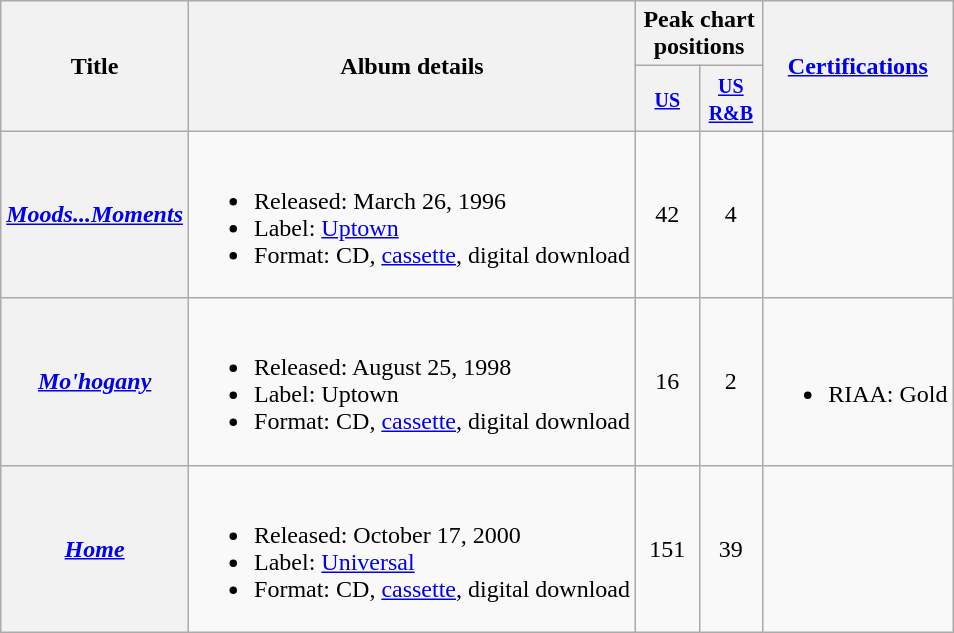<table class="wikitable plainrowheaders">
<tr>
<th rowspan="2">Title</th>
<th rowspan="2">Album details</th>
<th colspan="2">Peak chart positions</th>
<th rowspan="2"><a href='#'>Certifications</a></th>
</tr>
<tr>
<th width="35"><small><a href='#'>US</a></small><br></th>
<th width="35"><small><a href='#'>US<br>R&B</a></small><br></th>
</tr>
<tr>
<th scope="row"><em><a href='#'>Moods...Moments</a></em></th>
<td><br><ul><li>Released: March 26, 1996</li><li>Label: <a href='#'>Uptown</a></li><li>Format: CD, <a href='#'>cassette</a>, digital download</li></ul></td>
<td align="center">42</td>
<td align="center">4</td>
<td></td>
</tr>
<tr>
<th scope="row"><em><a href='#'>Mo'hogany</a></em></th>
<td><br><ul><li>Released: August 25, 1998</li><li>Label: Uptown</li><li>Format: CD, <a href='#'>cassette</a>, digital download</li></ul></td>
<td align="center">16</td>
<td align="center">2</td>
<td><br><ul><li>RIAA: Gold</li></ul></td>
</tr>
<tr>
<th scope="row"><em><a href='#'>Home</a></em></th>
<td><br><ul><li>Released: October 17, 2000</li><li>Label: <a href='#'>Universal</a></li><li>Format: CD, <a href='#'>cassette</a>, digital download</li></ul></td>
<td align="center">151</td>
<td align="center">39</td>
<td></td>
</tr>
</table>
